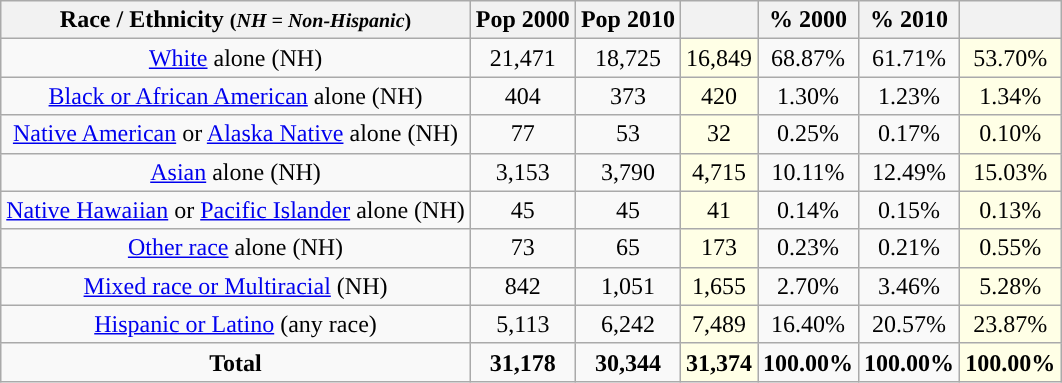<table class="wikitable" style="text-align:center;">
<tr>
<th>Race / Ethnicity <small>(<em>NH = Non-Hispanic</em>)</small></th>
<th>Pop 2000</th>
<th>Pop 2010</th>
<th></th>
<th>% 2000</th>
<th>% 2010</th>
<th></th>
</tr>
<tr>
<td><a href='#'>White</a> alone (NH)</td>
<td>21,471</td>
<td>18,725</td>
<td style='background: #ffffe6;'>16,849</td>
<td>68.87%</td>
<td>61.71%</td>
<td style='background: #ffffe6;'>53.70%</td>
</tr>
<tr>
<td><a href='#'>Black or African American</a> alone (NH)</td>
<td>404</td>
<td>373</td>
<td style='background: #ffffe6;'>420</td>
<td>1.30%</td>
<td>1.23%</td>
<td style='background: #ffffe6;'>1.34%</td>
</tr>
<tr>
<td><a href='#'>Native American</a> or <a href='#'>Alaska Native</a> alone (NH)</td>
<td>77</td>
<td>53</td>
<td style='background: #ffffe6;'>32</td>
<td>0.25%</td>
<td>0.17%</td>
<td style='background: #ffffe6;'>0.10%</td>
</tr>
<tr>
<td><a href='#'>Asian</a> alone (NH)</td>
<td>3,153</td>
<td>3,790</td>
<td style='background: #ffffe6;'>4,715</td>
<td>10.11%</td>
<td>12.49%</td>
<td style='background: #ffffe6;'>15.03%</td>
</tr>
<tr>
<td><a href='#'>Native Hawaiian</a> or <a href='#'>Pacific Islander</a> alone (NH)</td>
<td>45</td>
<td>45</td>
<td style='background: #ffffe6;'>41</td>
<td>0.14%</td>
<td>0.15%</td>
<td style='background: #ffffe6;'>0.13%</td>
</tr>
<tr>
<td><a href='#'>Other race</a> alone (NH)</td>
<td>73</td>
<td>65</td>
<td style='background: #ffffe6;'>173</td>
<td>0.23%</td>
<td>0.21%</td>
<td style='background: #ffffe6;'>0.55%</td>
</tr>
<tr>
<td><a href='#'>Mixed race or Multiracial</a> (NH)</td>
<td>842</td>
<td>1,051</td>
<td style='background: #ffffe6;'>1,655</td>
<td>2.70%</td>
<td>3.46%</td>
<td style='background: #ffffe6;'>5.28%</td>
</tr>
<tr>
<td><a href='#'>Hispanic or Latino</a> (any race)</td>
<td>5,113</td>
<td>6,242</td>
<td style='background: #ffffe6;'>7,489</td>
<td>16.40%</td>
<td>20.57%</td>
<td style='background: #ffffe6;'>23.87%</td>
</tr>
<tr>
<td><strong>Total</strong></td>
<td><strong>31,178</strong></td>
<td><strong>30,344 </strong></td>
<td style='background: #ffffe6;'><strong>31,374</strong></td>
<td><strong>100.00%</strong></td>
<td><strong>100.00%</strong></td>
<td style='background: #ffffe6;'><strong>100.00%</strong></td>
</tr>
</table>
